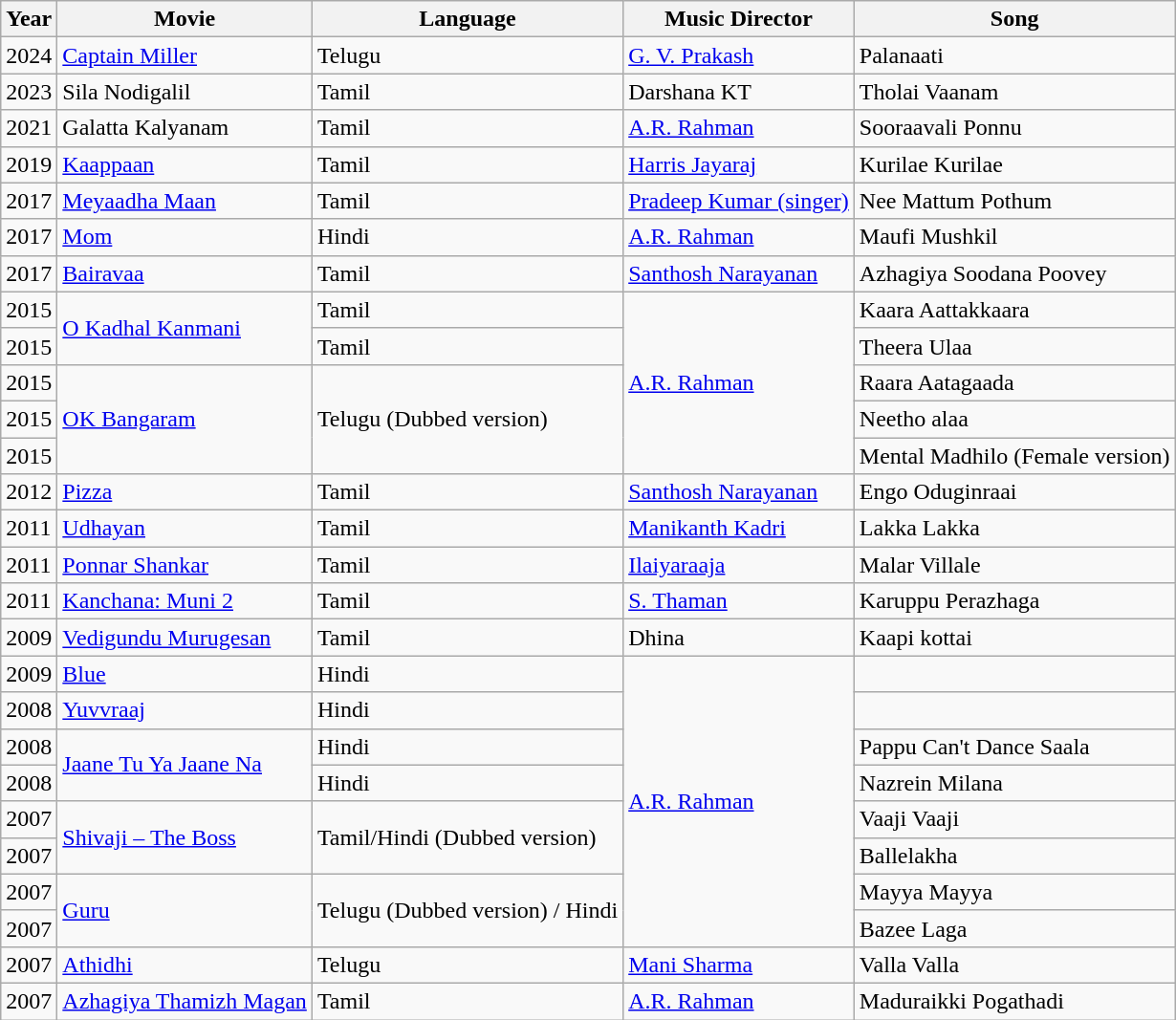<table class="wikitable">
<tr>
<th>Year</th>
<th>Movie</th>
<th>Language</th>
<th>Music Director</th>
<th>Song</th>
</tr>
<tr>
<td>2024</td>
<td><a href='#'> Captain Miller</a></td>
<td>Telugu</td>
<td><a href='#'>G. V. Prakash</a></td>
<td>Palanaati</td>
</tr>
<tr>
<td>2023</td>
<td>Sila Nodigalil</td>
<td>Tamil</td>
<td>Darshana KT</td>
<td>Tholai Vaanam</td>
</tr>
<tr>
<td>2021</td>
<td>Galatta Kalyanam</td>
<td>Tamil</td>
<td><a href='#'>A.R. Rahman</a></td>
<td>Sooraavali Ponnu</td>
</tr>
<tr>
<td>2019</td>
<td><a href='#'>Kaappaan</a></td>
<td>Tamil</td>
<td><a href='#'>Harris Jayaraj</a></td>
<td>Kurilae Kurilae</td>
</tr>
<tr>
<td>2017</td>
<td><a href='#'>Meyaadha Maan</a></td>
<td>Tamil</td>
<td><a href='#'>Pradeep Kumar (singer)</a></td>
<td>Nee Mattum Pothum</td>
</tr>
<tr>
<td>2017</td>
<td><a href='#'>Mom</a></td>
<td>Hindi</td>
<td><a href='#'>A.R. Rahman</a></td>
<td>Maufi Mushkil</td>
</tr>
<tr>
<td>2017</td>
<td><a href='#'>Bairavaa</a></td>
<td>Tamil</td>
<td><a href='#'>Santhosh Narayanan</a></td>
<td>Azhagiya Soodana Poovey</td>
</tr>
<tr>
<td>2015</td>
<td rowspan="2"><a href='#'>O Kadhal Kanmani</a></td>
<td>Tamil</td>
<td rowspan="5"><a href='#'>A.R. Rahman</a></td>
<td>Kaara Aattakkaara</td>
</tr>
<tr>
<td>2015</td>
<td>Tamil</td>
<td>Theera Ulaa</td>
</tr>
<tr>
<td>2015</td>
<td rowspan="3"><a href='#'>OK Bangaram</a></td>
<td rowspan="3">Telugu (Dubbed version)</td>
<td>Raara Aatagaada</td>
</tr>
<tr>
<td>2015</td>
<td>Neetho alaa</td>
</tr>
<tr>
<td>2015</td>
<td>Mental Madhilo (Female version)</td>
</tr>
<tr>
<td>2012</td>
<td><a href='#'>Pizza</a></td>
<td>Tamil</td>
<td><a href='#'>Santhosh Narayanan</a></td>
<td>Engo Oduginraai</td>
</tr>
<tr>
<td>2011</td>
<td><a href='#'>Udhayan</a></td>
<td>Tamil</td>
<td><a href='#'>Manikanth Kadri</a></td>
<td>Lakka Lakka</td>
</tr>
<tr>
<td>2011</td>
<td><a href='#'>Ponnar Shankar</a></td>
<td>Tamil</td>
<td><a href='#'>Ilaiyaraaja</a></td>
<td>Malar Villale</td>
</tr>
<tr>
<td>2011</td>
<td><a href='#'>Kanchana: Muni 2</a></td>
<td>Tamil</td>
<td><a href='#'>S. Thaman</a></td>
<td>Karuppu Perazhaga</td>
</tr>
<tr>
<td>2009</td>
<td><a href='#'>Vedigundu Murugesan</a></td>
<td>Tamil</td>
<td>Dhina</td>
<td>Kaapi kottai</td>
</tr>
<tr>
<td>2009</td>
<td><a href='#'>Blue</a></td>
<td>Hindi</td>
<td rowspan="8"><a href='#'>A.R. Rahman</a></td>
<td></td>
</tr>
<tr>
<td>2008</td>
<td><a href='#'>Yuvvraaj</a></td>
<td>Hindi</td>
<td></td>
</tr>
<tr>
<td>2008</td>
<td rowspan="2"><a href='#'>Jaane Tu Ya Jaane Na</a></td>
<td>Hindi</td>
<td>Pappu Can't Dance Saala</td>
</tr>
<tr>
<td>2008</td>
<td>Hindi</td>
<td>Nazrein Milana</td>
</tr>
<tr>
<td>2007</td>
<td rowspan="2"><a href='#'>Shivaji – The Boss</a></td>
<td rowspan="2">Tamil/Hindi (Dubbed version)</td>
<td>Vaaji Vaaji</td>
</tr>
<tr>
<td>2007</td>
<td>Ballelakha</td>
</tr>
<tr>
<td>2007</td>
<td rowspan="2"><a href='#'>Guru</a></td>
<td rowspan="2">Telugu (Dubbed version) / Hindi</td>
<td>Mayya Mayya</td>
</tr>
<tr>
<td>2007</td>
<td>Bazee Laga</td>
</tr>
<tr>
<td>2007</td>
<td><a href='#'>Athidhi</a></td>
<td>Telugu</td>
<td><a href='#'>Mani Sharma</a></td>
<td>Valla Valla</td>
</tr>
<tr>
<td>2007</td>
<td rowspan="1"><a href='#'>Azhagiya Thamizh Magan</a></td>
<td>Tamil</td>
<td rowspan="1"><a href='#'>A.R. Rahman</a></td>
<td>Maduraikki Pogathadi</td>
</tr>
</table>
